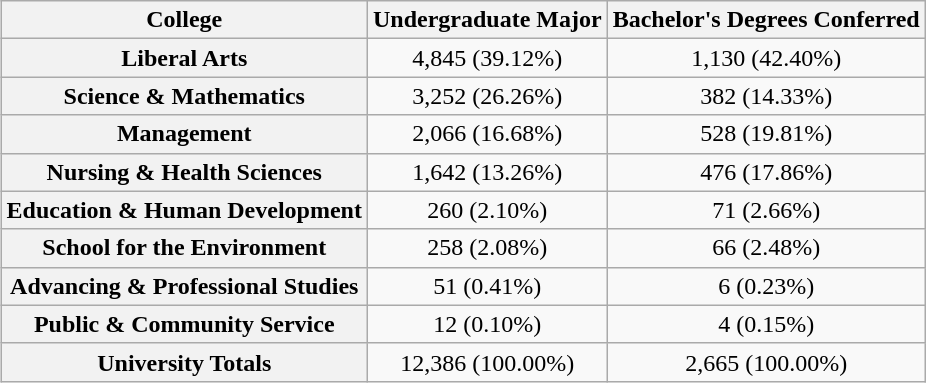<table style="text-align:center; float:right; margin-left:2em;" class="wikitable">
<tr>
<th>College</th>
<th>Undergraduate Major</th>
<th>Bachelor's Degrees Conferred</th>
</tr>
<tr>
<th>Liberal Arts</th>
<td>4,845 (39.12%)</td>
<td>1,130 (42.40%)</td>
</tr>
<tr>
<th>Science & Mathematics</th>
<td>3,252 (26.26%)</td>
<td>382 (14.33%)</td>
</tr>
<tr>
<th>Management</th>
<td>2,066 (16.68%)</td>
<td>528 (19.81%)</td>
</tr>
<tr>
<th>Nursing & Health Sciences</th>
<td>1,642 (13.26%)</td>
<td>476 (17.86%)</td>
</tr>
<tr>
<th>Education & Human Development</th>
<td>260 (2.10%)</td>
<td>71 (2.66%)</td>
</tr>
<tr>
<th>School for the Environment</th>
<td>258 (2.08%)</td>
<td>66 (2.48%)</td>
</tr>
<tr>
<th>Advancing & Professional Studies</th>
<td>51 (0.41%)</td>
<td>6 (0.23%)</td>
</tr>
<tr>
<th>Public & Community Service</th>
<td>12 (0.10%)</td>
<td>4 (0.15%)</td>
</tr>
<tr>
<th>University Totals</th>
<td>12,386 (100.00%)</td>
<td>2,665 (100.00%)</td>
</tr>
</table>
